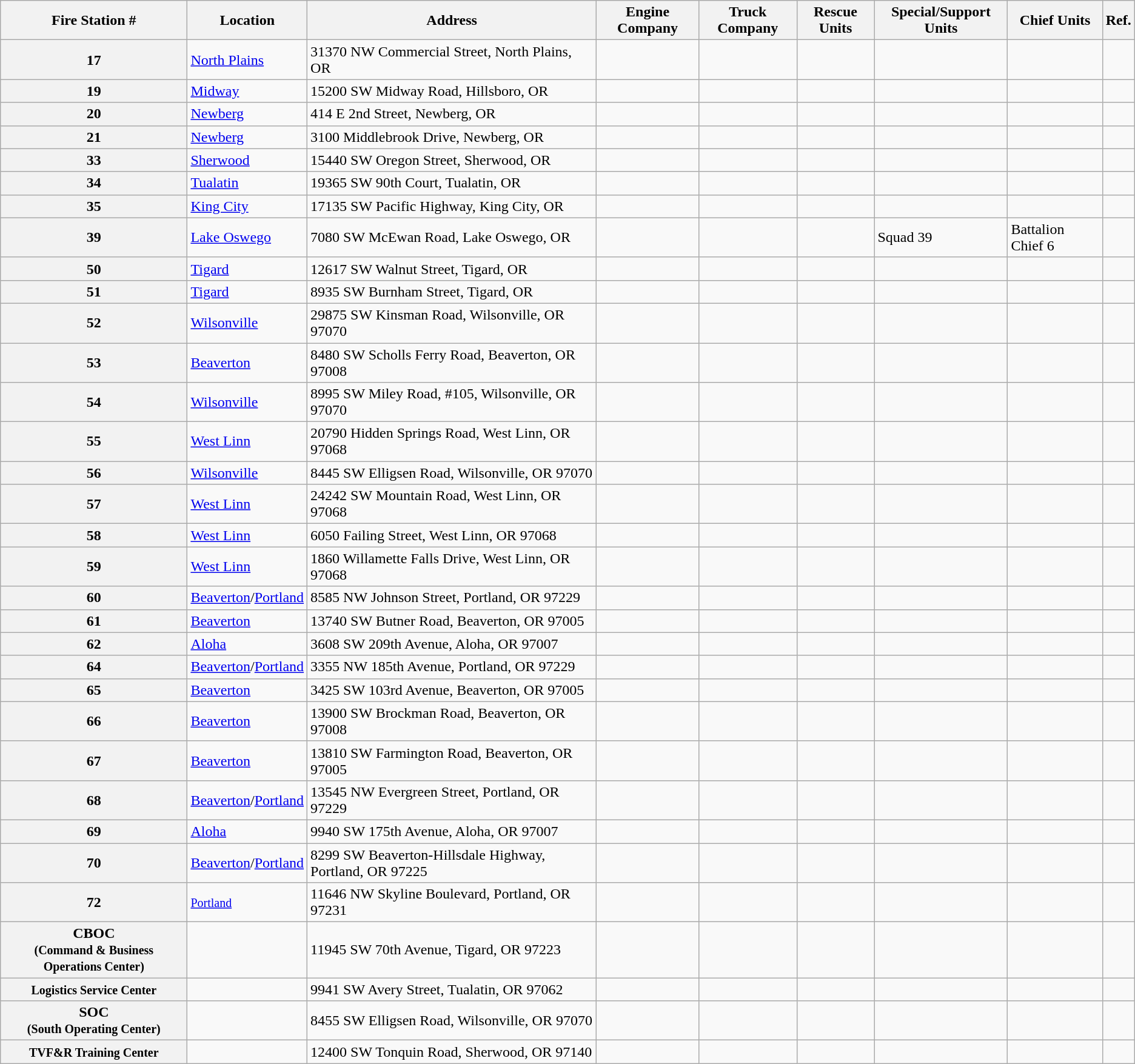<table class="wikitable">
<tr>
<th>Fire Station #</th>
<th>Location</th>
<th>Address</th>
<th>Engine Company</th>
<th>Truck Company</th>
<th>Rescue Units</th>
<th>Special/Support Units</th>
<th>Chief Units</th>
<th>Ref.</th>
</tr>
<tr>
<th>17</th>
<td><a href='#'>North Plains</a></td>
<td>31370 NW Commercial Street, North Plains, OR</td>
<td></td>
<td></td>
<td></td>
<td></td>
<td></td>
<td></td>
</tr>
<tr>
<th>19</th>
<td><a href='#'>Midway</a></td>
<td>15200 SW Midway Road, Hillsboro, OR</td>
<td></td>
<td></td>
<td></td>
<td></td>
<td></td>
<td></td>
</tr>
<tr>
<th>20</th>
<td><a href='#'>Newberg</a></td>
<td>414 E 2nd Street, Newberg, OR</td>
<td></td>
<td></td>
<td></td>
<td></td>
<td></td>
<td></td>
</tr>
<tr>
<th>21</th>
<td><a href='#'>Newberg</a></td>
<td>3100 Middlebrook Drive, Newberg, OR</td>
<td></td>
<td></td>
<td></td>
<td></td>
<td></td>
<td></td>
</tr>
<tr>
<th>33</th>
<td><a href='#'>Sherwood</a></td>
<td>15440 SW Oregon Street, Sherwood, OR</td>
<td></td>
<td></td>
<td></td>
<td></td>
<td></td>
<td></td>
</tr>
<tr>
<th>34</th>
<td><a href='#'>Tualatin</a></td>
<td>19365 SW 90th Court, Tualatin, OR</td>
<td></td>
<td></td>
<td></td>
<td></td>
<td></td>
<td></td>
</tr>
<tr>
<th>35</th>
<td><a href='#'>King City</a></td>
<td>17135 SW Pacific Highway, King City, OR</td>
<td></td>
<td></td>
<td></td>
<td></td>
<td></td>
<td></td>
</tr>
<tr>
<th>39</th>
<td><a href='#'>Lake Oswego</a></td>
<td>7080 SW McEwan Road, Lake Oswego, OR</td>
<td></td>
<td></td>
<td></td>
<td>Squad 39</td>
<td>Battalion Chief 6</td>
<td></td>
</tr>
<tr>
<th>50</th>
<td><a href='#'>Tigard</a></td>
<td>12617 SW Walnut Street, Tigard, OR</td>
<td></td>
<td></td>
<td></td>
<td></td>
<td></td>
<td></td>
</tr>
<tr>
<th>51</th>
<td><a href='#'>Tigard</a></td>
<td>8935 SW Burnham Street, Tigard, OR</td>
<td></td>
<td></td>
<td></td>
<td></td>
<td></td>
<td></td>
</tr>
<tr>
<th>52</th>
<td><a href='#'>Wilsonville</a></td>
<td>29875 SW Kinsman Road, Wilsonville, OR 97070</td>
<td></td>
<td></td>
<td></td>
<td></td>
<td></td>
<td></td>
</tr>
<tr>
<th>53</th>
<td><a href='#'>Beaverton</a></td>
<td>8480 SW Scholls Ferry Road, Beaverton, OR 97008</td>
<td></td>
<td></td>
<td></td>
<td></td>
<td></td>
<td></td>
</tr>
<tr>
<th>54</th>
<td><a href='#'>Wilsonville</a></td>
<td>8995 SW Miley Road, #105, Wilsonville, OR 97070</td>
<td></td>
<td></td>
<td></td>
<td></td>
<td></td>
<td></td>
</tr>
<tr>
<th>55</th>
<td><a href='#'>West Linn</a></td>
<td>20790 Hidden Springs Road, West Linn, OR 97068</td>
<td></td>
<td></td>
<td></td>
<td></td>
<td></td>
<td></td>
</tr>
<tr>
<th>56</th>
<td><a href='#'>Wilsonville</a></td>
<td>8445 SW Elligsen Road, Wilsonville, OR 97070</td>
<td></td>
<td></td>
<td></td>
<td></td>
<td></td>
<td></td>
</tr>
<tr>
<th>57</th>
<td><a href='#'>West Linn</a></td>
<td>24242 SW Mountain Road, West Linn, OR 97068</td>
<td></td>
<td></td>
<td></td>
<td></td>
<td></td>
<td></td>
</tr>
<tr>
<th>58</th>
<td><a href='#'>West Linn</a></td>
<td>6050 Failing Street, West Linn, OR 97068</td>
<td></td>
<td></td>
<td></td>
<td></td>
<td></td>
<td></td>
</tr>
<tr>
<th>59</th>
<td><a href='#'>West Linn</a></td>
<td>1860 Willamette Falls Drive, West Linn, OR 97068</td>
<td></td>
<td></td>
<td></td>
<td></td>
<td></td>
<td></td>
</tr>
<tr>
<th>60</th>
<td><a href='#'>Beaverton</a>/<a href='#'>Portland</a></td>
<td>8585 NW Johnson Street, Portland, OR 97229</td>
<td></td>
<td></td>
<td></td>
<td></td>
<td></td>
<td></td>
</tr>
<tr>
<th>61</th>
<td><a href='#'>Beaverton</a></td>
<td>13740 SW Butner Road, Beaverton, OR 97005</td>
<td></td>
<td></td>
<td></td>
<td></td>
<td></td>
<td></td>
</tr>
<tr>
<th>62</th>
<td><a href='#'>Aloha</a></td>
<td>3608 SW 209th Avenue, Aloha, OR 97007</td>
<td></td>
<td></td>
<td></td>
<td></td>
<td></td>
<td></td>
</tr>
<tr>
<th>64</th>
<td><a href='#'>Beaverton</a>/<a href='#'>Portland</a></td>
<td>3355 NW 185th Avenue, Portland, OR 97229</td>
<td></td>
<td></td>
<td></td>
<td></td>
<td></td>
<td></td>
</tr>
<tr>
<th>65</th>
<td><a href='#'>Beaverton</a></td>
<td>3425 SW 103rd Avenue, Beaverton, OR 97005</td>
<td></td>
<td></td>
<td></td>
<td></td>
<td></td>
<td></td>
</tr>
<tr>
<th>66</th>
<td><a href='#'>Beaverton</a></td>
<td>13900 SW Brockman Road, Beaverton, OR 97008</td>
<td></td>
<td></td>
<td></td>
<td></td>
<td></td>
<td></td>
</tr>
<tr>
<th>67</th>
<td><a href='#'>Beaverton</a></td>
<td>13810 SW Farmington Road, Beaverton, OR 97005</td>
<td></td>
<td></td>
<td></td>
<td></td>
<td></td>
<td></td>
</tr>
<tr>
<th>68</th>
<td><a href='#'>Beaverton</a>/<a href='#'>Portland</a></td>
<td>13545 NW Evergreen Street, Portland, OR 97229</td>
<td></td>
<td></td>
<td></td>
<td></td>
<td></td>
<td></td>
</tr>
<tr>
<th>69</th>
<td><a href='#'>Aloha</a></td>
<td>9940 SW 175th Avenue, Aloha, OR 97007</td>
<td></td>
<td></td>
<td></td>
<td></td>
<td></td>
<td></td>
</tr>
<tr>
<th>70</th>
<td><a href='#'>Beaverton</a>/<a href='#'>Portland</a></td>
<td>8299 SW Beaverton-Hillsdale Highway, Portland, OR 97225</td>
<td></td>
<td></td>
<td></td>
<td></td>
<td></td>
<td></td>
</tr>
<tr>
<th>72</th>
<td><a href='#'><small>Portland</small></a></td>
<td>11646 NW Skyline Boulevard, Portland, OR 97231</td>
<td></td>
<td></td>
<td></td>
<td></td>
<td></td>
<td></td>
</tr>
<tr>
<th>CBOC<br><small>(Command & Business Operations Center)</small></th>
<td></td>
<td>11945 SW 70th Avenue, Tigard, OR 97223</td>
<td></td>
<td></td>
<td></td>
<td></td>
<td></td>
<td></td>
</tr>
<tr>
<th><small>Logistics Service Center</small></th>
<td></td>
<td>9941 SW Avery Street, Tualatin, OR 97062</td>
<td></td>
<td></td>
<td></td>
<td></td>
<td></td>
<td></td>
</tr>
<tr>
<th>SOC<br><small>(South Operating Center)</small></th>
<td></td>
<td>8455 SW Elligsen Road, Wilsonville, OR 97070</td>
<td></td>
<td></td>
<td></td>
<td></td>
<td></td>
<td></td>
</tr>
<tr>
<th><small>TVF&R Training Center</small></th>
<td></td>
<td>12400 SW Tonquin Road, Sherwood, OR 97140</td>
<td></td>
<td></td>
<td></td>
<td></td>
<td></td>
<td></td>
</tr>
</table>
